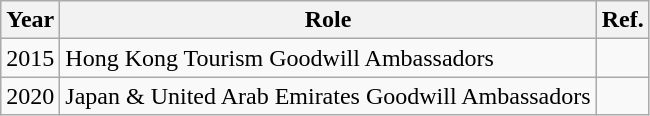<table class="wikitable">
<tr>
<th>Year</th>
<th>Role</th>
<th>Ref.</th>
</tr>
<tr>
<td>2015</td>
<td>Hong Kong Tourism Goodwill Ambassadors</td>
<td></td>
</tr>
<tr>
<td>2020</td>
<td>Japan & United Arab Emirates Goodwill Ambassadors</td>
<td></td>
</tr>
</table>
